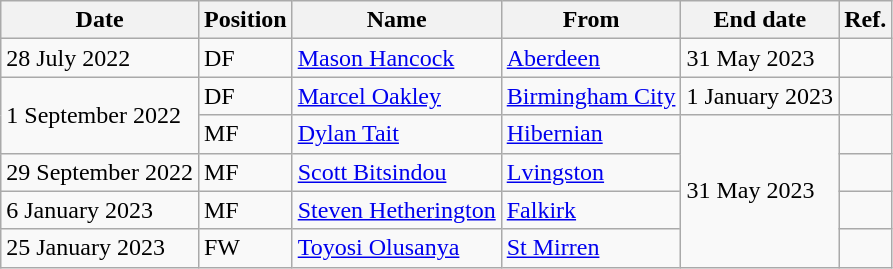<table class="wikitable">
<tr>
<th>Date</th>
<th>Position</th>
<th>Name</th>
<th>From</th>
<th>End date</th>
<th>Ref.</th>
</tr>
<tr>
<td>28 July 2022</td>
<td>DF</td>
<td> <a href='#'>Mason Hancock</a></td>
<td><a href='#'>Aberdeen</a></td>
<td>31 May 2023</td>
<td></td>
</tr>
<tr>
<td rowspan="2">1 September 2022</td>
<td>DF</td>
<td> <a href='#'>Marcel Oakley</a></td>
<td> <a href='#'>Birmingham City</a></td>
<td>1 January 2023</td>
<td></td>
</tr>
<tr>
<td>MF</td>
<td><a href='#'>Dylan Tait</a></td>
<td><a href='#'>Hibernian</a></td>
<td rowspan="4">31 May 2023</td>
<td></td>
</tr>
<tr>
<td>29 September 2022</td>
<td>MF</td>
<td> <a href='#'>Scott Bitsindou</a></td>
<td><a href='#'>Lvingston</a></td>
<td></td>
</tr>
<tr>
<td>6 January 2023</td>
<td>MF</td>
<td> <a href='#'>Steven Hetherington</a></td>
<td><a href='#'>Falkirk</a></td>
<td></td>
</tr>
<tr>
<td>25 January 2023</td>
<td>FW</td>
<td> <a href='#'>Toyosi Olusanya</a></td>
<td><a href='#'>St Mirren</a></td>
<td></td>
</tr>
</table>
